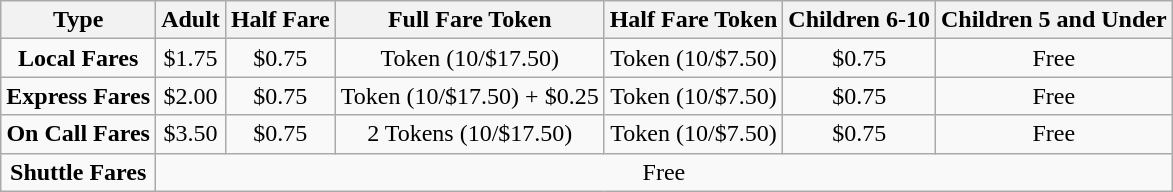<table class="wikitable">
<tr>
<th>Type</th>
<th>Adult</th>
<th>Half Fare</th>
<th>Full Fare Token</th>
<th>Half Fare Token</th>
<th>Children 6-10</th>
<th>Children 5 and Under</th>
</tr>
<tr align="center">
<td><strong>Local Fares</strong></td>
<td>$1.75</td>
<td>$0.75</td>
<td>Token (10/$17.50)</td>
<td>Token (10/$7.50)</td>
<td>$0.75</td>
<td>Free</td>
</tr>
<tr align="center">
<td><strong>Express Fares</strong></td>
<td>$2.00</td>
<td>$0.75</td>
<td>Token (10/$17.50) + $0.25</td>
<td>Token (10/$7.50)</td>
<td>$0.75</td>
<td>Free</td>
</tr>
<tr align="center">
<td><strong>On Call Fares</strong></td>
<td>$3.50</td>
<td>$0.75</td>
<td>2 Tokens (10/$17.50)</td>
<td>Token (10/$7.50)</td>
<td>$0.75</td>
<td>Free</td>
</tr>
<tr align="center">
<td><strong>Shuttle Fares</strong></td>
<td colspan=6>Free</td>
</tr>
</table>
